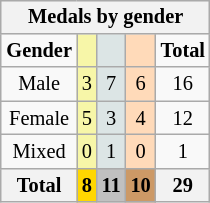<table class="wikitable" style="font-size:85%; float:right">
<tr style="background:#efefef;">
<th colspan=5>Medals by gender</th>
</tr>
<tr align=center>
<td><strong>Gender</strong></td>
<td style="background:#f7f6a8;"></td>
<td style="background:#dce5e5;"></td>
<td style="background:#ffdab9;"></td>
<td><strong>Total</strong></td>
</tr>
<tr align=center>
<td>Male</td>
<td style="background:#F7F6A8;">3</td>
<td style="background:#DCE5E5;">7</td>
<td style="background:#FFDAB9;">6</td>
<td>16</td>
</tr>
<tr align=center>
<td>Female</td>
<td style="background:#F7F6A8;">5</td>
<td style="background:#DCE5E5;">3</td>
<td style="background:#FFDAB9;">4</td>
<td>12</td>
</tr>
<tr align=center>
<td>Mixed</td>
<td style="background:#F7F6A8;">0</td>
<td style="background:#DCE5E5;">1</td>
<td style="background:#FFDAB9;">0</td>
<td>1</td>
</tr>
<tr align=center>
<th>Total</th>
<th style="background:gold;">8</th>
<th style="background:silver;">11</th>
<th style="background:#c96;">10</th>
<th>29</th>
</tr>
</table>
